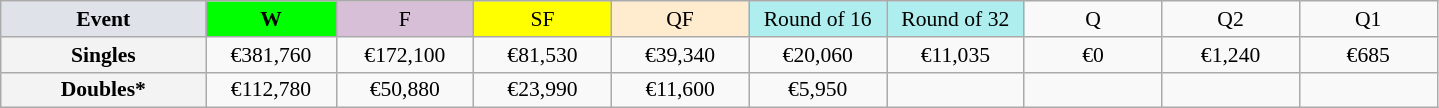<table class=wikitable style=font-size:90%;text-align:center>
<tr>
<td style="width:130px; background:#dfe2e9;"><strong>Event</strong></td>
<td style="width:80px; background:lime;"><strong>W</strong></td>
<td style="width:85px; background:thistle;">F</td>
<td style="width:85px; background:#ff0;">SF</td>
<td style="width:85px; background:#ffebcd;">QF</td>
<td style="width:85px; background:#afeeee;">Round of 16</td>
<td style="width:85px; background:#afeeee;">Round of 32</td>
<td width=85>Q</td>
<td width=85>Q2</td>
<td width=85>Q1</td>
</tr>
<tr>
<td style="background:#f3f3f3;"><strong>Singles</strong></td>
<td>€381,760</td>
<td>€172,100</td>
<td>€81,530</td>
<td>€39,340</td>
<td>€20,060</td>
<td>€11,035</td>
<td>€0</td>
<td>€1,240</td>
<td>€685</td>
</tr>
<tr>
<td style="background:#f3f3f3;"><strong>Doubles*</strong></td>
<td>€112,780</td>
<td>€50,880</td>
<td>€23,990</td>
<td>€11,600</td>
<td>€5,950</td>
<td></td>
<td></td>
<td></td>
<td></td>
</tr>
</table>
